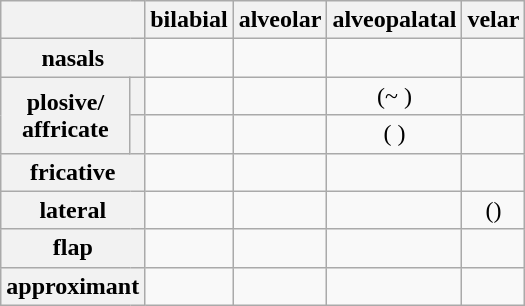<table class="wikitable" style="text-align:center;">
<tr>
<th colspan="2"></th>
<th>bilabial</th>
<th>alveolar</th>
<th>alveopalatal</th>
<th>velar</th>
</tr>
<tr>
<th colspan="2">nasals</th>
<td></td>
<td></td>
<td></td>
<td></td>
</tr>
<tr>
<th rowspan="2">plosive/<br>affricate</th>
<th></th>
<td></td>
<td></td>
<td>(~ )</td>
<td></td>
</tr>
<tr>
<th></th>
<td></td>
<td></td>
<td>( )</td>
<td></td>
</tr>
<tr>
<th colspan="2">fricative</th>
<td></td>
<td></td>
<td></td>
<td></td>
</tr>
<tr>
<th colspan="2">lateral</th>
<td></td>
<td></td>
<td></td>
<td>()</td>
</tr>
<tr>
<th colspan="2">flap</th>
<td></td>
<td></td>
<td></td>
<td></td>
</tr>
<tr>
<th colspan="2">approximant</th>
<td></td>
<td></td>
<td> </td>
<td></td>
</tr>
</table>
